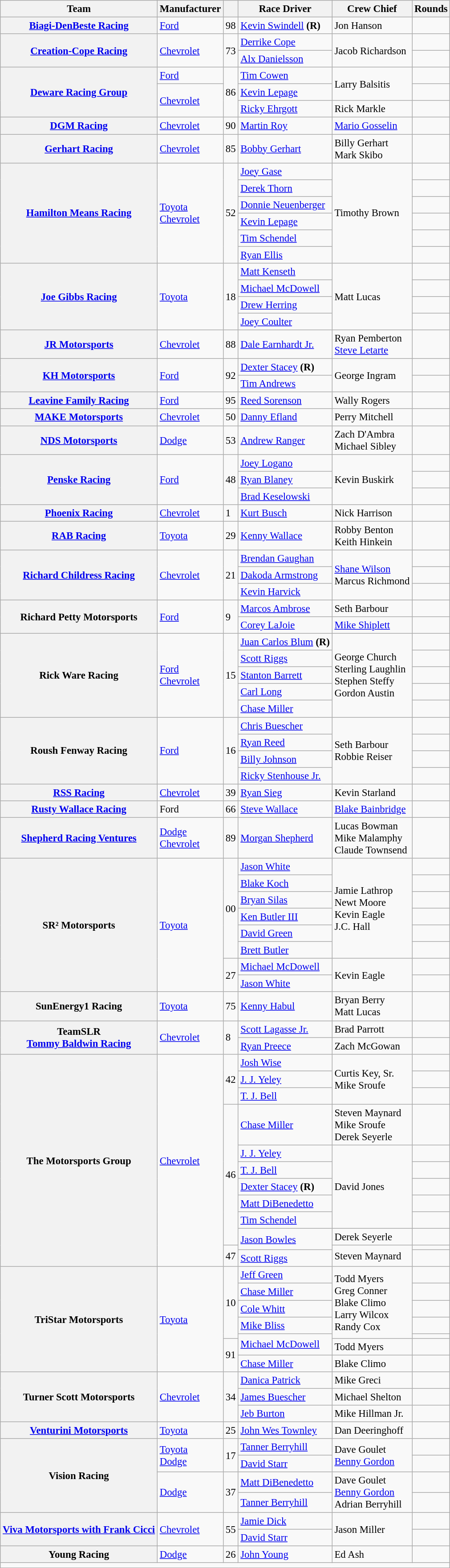<table class="wikitable" style="font-size: 95%;">
<tr>
<th>Team</th>
<th>Manufacturer</th>
<th></th>
<th>Race Driver</th>
<th>Crew Chief</th>
<th>Rounds</th>
</tr>
<tr>
<th><a href='#'>Biagi-DenBeste Racing</a></th>
<td><a href='#'>Ford</a></td>
<td>98</td>
<td><a href='#'>Kevin Swindell</a> <strong>(R)</strong></td>
<td>Jon Hanson</td>
<td></td>
</tr>
<tr>
<th rowspan=2><a href='#'>Creation-Cope Racing</a></th>
<td rowspan=2><a href='#'>Chevrolet</a></td>
<td rowspan=2>73</td>
<td><a href='#'>Derrike Cope</a></td>
<td rowspan=2>Jacob Richardson</td>
<td></td>
</tr>
<tr>
<td><a href='#'>Alx Danielsson</a></td>
<td></td>
</tr>
<tr>
<th rowspan=3><a href='#'>Deware Racing Group</a></th>
<td><a href='#'>Ford</a></td>
<td rowspan=3>86</td>
<td><a href='#'>Tim Cowen</a></td>
<td rowspan=2>Larry Balsitis</td>
<td></td>
</tr>
<tr>
<td rowspan=2><a href='#'>Chevrolet</a></td>
<td><a href='#'>Kevin Lepage</a></td>
<td></td>
</tr>
<tr>
<td><a href='#'>Ricky Ehrgott</a></td>
<td>Rick Markle</td>
<td></td>
</tr>
<tr>
<th><a href='#'>DGM Racing</a></th>
<td><a href='#'>Chevrolet</a></td>
<td>90</td>
<td><a href='#'>Martin Roy</a></td>
<td><a href='#'>Mario Gosselin</a></td>
<td></td>
</tr>
<tr>
<th><a href='#'>Gerhart Racing</a></th>
<td><a href='#'>Chevrolet</a></td>
<td>85</td>
<td><a href='#'>Bobby Gerhart</a></td>
<td>Billy Gerhart<br>Mark Skibo</td>
<td></td>
</tr>
<tr>
<th rowspan=6><a href='#'>Hamilton Means Racing</a></th>
<td rowspan=6><a href='#'>Toyota</a><br><a href='#'>Chevrolet</a></td>
<td rowspan=6>52</td>
<td><a href='#'>Joey Gase</a></td>
<td rowspan=6>Timothy Brown</td>
<td></td>
</tr>
<tr>
<td><a href='#'>Derek Thorn</a></td>
<td></td>
</tr>
<tr>
<td><a href='#'>Donnie Neuenberger</a></td>
<td></td>
</tr>
<tr>
<td><a href='#'>Kevin Lepage</a></td>
<td></td>
</tr>
<tr>
<td><a href='#'>Tim Schendel</a></td>
<td></td>
</tr>
<tr>
<td><a href='#'>Ryan Ellis</a></td>
<td></td>
</tr>
<tr>
<th rowspan=4><a href='#'>Joe Gibbs Racing</a></th>
<td rowspan=4><a href='#'>Toyota</a></td>
<td rowspan=4>18</td>
<td><a href='#'>Matt Kenseth</a></td>
<td rowspan=4>Matt Lucas</td>
<td></td>
</tr>
<tr>
<td><a href='#'>Michael McDowell</a></td>
<td></td>
</tr>
<tr>
<td><a href='#'>Drew Herring</a></td>
<td></td>
</tr>
<tr>
<td><a href='#'>Joey Coulter</a></td>
<td></td>
</tr>
<tr>
<th><a href='#'>JR Motorsports</a></th>
<td><a href='#'>Chevrolet</a></td>
<td>88</td>
<td><a href='#'>Dale Earnhardt Jr.</a></td>
<td>Ryan Pemberton<br><a href='#'>Steve Letarte</a></td>
<td></td>
</tr>
<tr>
<th rowspan=2><a href='#'>KH Motorsports</a></th>
<td rowspan=2><a href='#'>Ford</a></td>
<td rowspan=2>92</td>
<td><a href='#'>Dexter Stacey</a> <strong>(R)</strong></td>
<td rowspan=2>George Ingram</td>
<td></td>
</tr>
<tr>
<td><a href='#'>Tim Andrews</a></td>
<td></td>
</tr>
<tr>
<th><a href='#'>Leavine Family Racing</a></th>
<td><a href='#'>Ford</a></td>
<td>95</td>
<td><a href='#'>Reed Sorenson</a></td>
<td>Wally Rogers</td>
<td></td>
</tr>
<tr>
<th><a href='#'>MAKE Motorsports</a></th>
<td><a href='#'>Chevrolet</a></td>
<td>50</td>
<td><a href='#'>Danny Efland</a></td>
<td>Perry Mitchell</td>
<td></td>
</tr>
<tr>
<th><a href='#'>NDS Motorsports</a></th>
<td><a href='#'>Dodge</a></td>
<td>53</td>
<td><a href='#'>Andrew Ranger</a></td>
<td>Zach D'Ambra<br>Michael Sibley</td>
<td></td>
</tr>
<tr>
<th rowspan=3><a href='#'>Penske Racing</a></th>
<td rowspan=3><a href='#'>Ford</a></td>
<td rowspan=3>48</td>
<td><a href='#'>Joey Logano</a></td>
<td rowspan=3>Kevin Buskirk</td>
<td></td>
</tr>
<tr>
<td><a href='#'>Ryan Blaney</a></td>
<td></td>
</tr>
<tr>
<td><a href='#'>Brad Keselowski</a></td>
<td></td>
</tr>
<tr>
<th><a href='#'>Phoenix Racing</a></th>
<td><a href='#'>Chevrolet</a></td>
<td>1</td>
<td><a href='#'>Kurt Busch</a></td>
<td>Nick Harrison</td>
<td></td>
</tr>
<tr>
<th><a href='#'>RAB Racing</a></th>
<td><a href='#'>Toyota</a></td>
<td>29</td>
<td><a href='#'>Kenny Wallace</a></td>
<td>Robby Benton<br>Keith Hinkein</td>
<td></td>
</tr>
<tr>
<th rowspan=3><a href='#'>Richard Childress Racing</a></th>
<td rowspan=3><a href='#'>Chevrolet</a></td>
<td rowspan=3>21</td>
<td><a href='#'>Brendan Gaughan</a></td>
<td rowspan=3><a href='#'>Shane Wilson</a><br>Marcus Richmond</td>
<td></td>
</tr>
<tr>
<td><a href='#'>Dakoda Armstrong</a></td>
<td></td>
</tr>
<tr>
<td><a href='#'>Kevin Harvick</a></td>
<td></td>
</tr>
<tr>
<th rowspan=2>Richard Petty Motorsports</th>
<td rowspan=2><a href='#'>Ford</a></td>
<td rowspan=2>9</td>
<td><a href='#'>Marcos Ambrose</a></td>
<td>Seth Barbour</td>
<td></td>
</tr>
<tr>
<td><a href='#'>Corey LaJoie</a></td>
<td><a href='#'>Mike Shiplett</a></td>
<td></td>
</tr>
<tr>
<th rowspan=5>Rick Ware Racing</th>
<td rowspan=5><a href='#'>Ford</a><br><a href='#'>Chevrolet</a></td>
<td rowspan=5>15</td>
<td><a href='#'>Juan Carlos Blum</a> <strong>(R)</strong></td>
<td rowspan=5>George Church<br>Sterling Laughlin<br>Stephen Steffy<br>Gordon Austin</td>
<td></td>
</tr>
<tr>
<td><a href='#'>Scott Riggs</a></td>
<td></td>
</tr>
<tr>
<td><a href='#'>Stanton Barrett</a></td>
<td></td>
</tr>
<tr>
<td><a href='#'>Carl Long</a></td>
<td></td>
</tr>
<tr>
<td><a href='#'>Chase Miller</a></td>
<td></td>
</tr>
<tr>
<th rowspan=4>Roush Fenway Racing</th>
<td rowspan=4><a href='#'>Ford</a></td>
<td rowspan=4>16</td>
<td><a href='#'>Chris Buescher</a></td>
<td rowspan=4>Seth Barbour<br>Robbie Reiser</td>
<td></td>
</tr>
<tr>
<td><a href='#'>Ryan Reed</a></td>
<td></td>
</tr>
<tr>
<td><a href='#'>Billy Johnson</a></td>
<td></td>
</tr>
<tr>
<td><a href='#'>Ricky Stenhouse Jr.</a></td>
<td></td>
</tr>
<tr>
<th><a href='#'>RSS Racing</a></th>
<td><a href='#'>Chevrolet</a></td>
<td>39</td>
<td><a href='#'>Ryan Sieg</a></td>
<td>Kevin Starland</td>
<td></td>
</tr>
<tr>
<th><a href='#'>Rusty Wallace Racing</a></th>
<td>Ford</td>
<td>66</td>
<td><a href='#'>Steve Wallace</a></td>
<td><a href='#'>Blake Bainbridge</a></td>
<td></td>
</tr>
<tr>
<th><a href='#'>Shepherd Racing Ventures</a></th>
<td><a href='#'>Dodge</a><br><a href='#'>Chevrolet</a></td>
<td>89</td>
<td><a href='#'>Morgan Shepherd</a></td>
<td>Lucas Bowman<br>Mike Malamphy<br>Claude Townsend</td>
<td></td>
</tr>
<tr>
<th rowspan=9>SR² Motorsports</th>
<td rowspan=9><a href='#'>Toyota</a></td>
<td rowspan=7>00</td>
<td><a href='#'>Jason White</a></td>
<td rowspan=7>Jamie Lathrop<br>Newt Moore<br>Kevin Eagle<br>J.C. Hall</td>
<td></td>
</tr>
<tr>
<td><a href='#'>Blake Koch</a></td>
<td></td>
</tr>
<tr>
<td><a href='#'>Bryan Silas</a></td>
<td></td>
</tr>
<tr>
<td><a href='#'>Ken Butler III</a></td>
<td></td>
</tr>
<tr>
<td><a href='#'>David Green</a></td>
<td></td>
</tr>
<tr>
<td><a href='#'>Brett Butler</a></td>
<td></td>
</tr>
<tr>
<td rowspan=2><a href='#'>Michael McDowell</a></td>
<td rowspan=2></td>
</tr>
<tr>
<td rowspan=2>27</td>
<td rowspan=2>Kevin Eagle</td>
</tr>
<tr>
<td><a href='#'>Jason White</a></td>
<td></td>
</tr>
<tr>
<th>SunEnergy1 Racing</th>
<td><a href='#'>Toyota</a></td>
<td>75</td>
<td><a href='#'>Kenny Habul</a></td>
<td>Bryan Berry<br>Matt Lucas</td>
<td></td>
</tr>
<tr>
<th rowspan=2>TeamSLR<br><a href='#'>Tommy Baldwin Racing</a></th>
<td rowspan=2><a href='#'>Chevrolet</a></td>
<td rowspan=2>8</td>
<td><a href='#'>Scott Lagasse Jr.</a></td>
<td>Brad Parrott</td>
<td></td>
</tr>
<tr>
<td><a href='#'>Ryan Preece</a></td>
<td>Zach McGowan</td>
<td></td>
</tr>
<tr>
<th rowspan=13>The Motorsports Group</th>
<td rowspan=13><a href='#'>Chevrolet</a></td>
<td rowspan=4>42</td>
<td><a href='#'>Josh Wise</a></td>
<td rowspan=3>Curtis Key, Sr.<br>Mike Sroufe</td>
<td></td>
</tr>
<tr>
<td><a href='#'>J. J. Yeley</a></td>
<td></td>
</tr>
<tr>
<td><a href='#'>T. J. Bell</a></td>
<td></td>
</tr>
<tr>
<td rowspan=2><a href='#'>Chase Miller</a></td>
<td rowspan=2>Steven Maynard<br>Mike Sroufe<br>Derek Seyerle</td>
<td rowspan=2></td>
</tr>
<tr>
<td rowspan=7>46</td>
</tr>
<tr>
<td><a href='#'>J. J. Yeley</a></td>
<td rowspan=5>David Jones</td>
<td></td>
</tr>
<tr>
<td><a href='#'>T. J. Bell</a></td>
<td></td>
</tr>
<tr>
<td><a href='#'>Dexter Stacey</a> <strong>(R)</strong></td>
<td></td>
</tr>
<tr>
<td><a href='#'>Matt DiBenedetto</a></td>
<td></td>
</tr>
<tr>
<td><a href='#'>Tim Schendel</a></td>
<td></td>
</tr>
<tr>
<td rowspan=2><a href='#'>Jason Bowles</a></td>
<td>Derek Seyerle</td>
<td></td>
</tr>
<tr>
<td rowspan=2>47</td>
<td rowspan=2>Steven Maynard</td>
<td></td>
</tr>
<tr>
<td><a href='#'>Scott Riggs</a></td>
<td></td>
</tr>
<tr>
<th rowspan=7>TriStar Motorsports</th>
<td rowspan=7><a href='#'>Toyota</a></td>
<td rowspan=5>10</td>
<td><a href='#'>Jeff Green</a></td>
<td rowspan=5>Todd Myers<br>Greg Conner<br>Blake Climo<br>Larry Wilcox<br>Randy Cox</td>
<td></td>
</tr>
<tr>
<td><a href='#'>Chase Miller</a></td>
<td></td>
</tr>
<tr>
<td><a href='#'>Cole Whitt</a></td>
<td></td>
</tr>
<tr>
<td><a href='#'>Mike Bliss</a></td>
<td></td>
</tr>
<tr>
<td rowspan=2><a href='#'>Michael McDowell</a></td>
<td></td>
</tr>
<tr>
<td rowspan=2>91</td>
<td>Todd Myers</td>
<td></td>
</tr>
<tr>
<td><a href='#'>Chase Miller</a></td>
<td>Blake Climo</td>
<td></td>
</tr>
<tr>
<th rowspan=3>Turner Scott Motorsports</th>
<td rowspan=3><a href='#'>Chevrolet</a></td>
<td rowspan=3>34</td>
<td><a href='#'>Danica Patrick</a></td>
<td>Mike Greci</td>
<td></td>
</tr>
<tr>
<td><a href='#'>James Buescher</a></td>
<td>Michael Shelton</td>
<td></td>
</tr>
<tr>
<td><a href='#'>Jeb Burton</a></td>
<td>Mike Hillman Jr.</td>
<td></td>
</tr>
<tr>
<th><a href='#'>Venturini Motorsports</a></th>
<td><a href='#'>Toyota</a></td>
<td>25</td>
<td><a href='#'>John Wes Townley</a></td>
<td>Dan Deeringhoff</td>
<td></td>
</tr>
<tr>
<th rowspan=4>Vision Racing</th>
<td rowspan=2><a href='#'>Toyota</a><br><a href='#'>Dodge</a></td>
<td rowspan=2>17</td>
<td><a href='#'>Tanner Berryhill</a></td>
<td rowspan=2>Dave Goulet<br><a href='#'>Benny Gordon</a></td>
<td></td>
</tr>
<tr>
<td><a href='#'>David Starr</a></td>
<td></td>
</tr>
<tr>
<td rowspan=2><a href='#'>Dodge</a></td>
<td rowspan=2>37</td>
<td><a href='#'>Matt DiBenedetto</a></td>
<td rowspan=2>Dave Goulet<br><a href='#'>Benny Gordon</a><br>Adrian Berryhill</td>
<td></td>
</tr>
<tr>
<td><a href='#'>Tanner Berryhill</a></td>
<td></td>
</tr>
<tr>
<th rowspan=2><a href='#'>Viva Motorsports with Frank Cicci</a></th>
<td rowspan=2><a href='#'>Chevrolet</a></td>
<td rowspan=2>55</td>
<td><a href='#'>Jamie Dick</a></td>
<td rowspan=2>Jason Miller</td>
<td></td>
</tr>
<tr>
<td><a href='#'>David Starr</a></td>
<td></td>
</tr>
<tr>
<th>Young Racing</th>
<td><a href='#'>Dodge</a></td>
<td>26</td>
<td><a href='#'>John Young</a></td>
<td>Ed Ash</td>
<td></td>
</tr>
<tr>
<td colspan="6"></td>
</tr>
</table>
